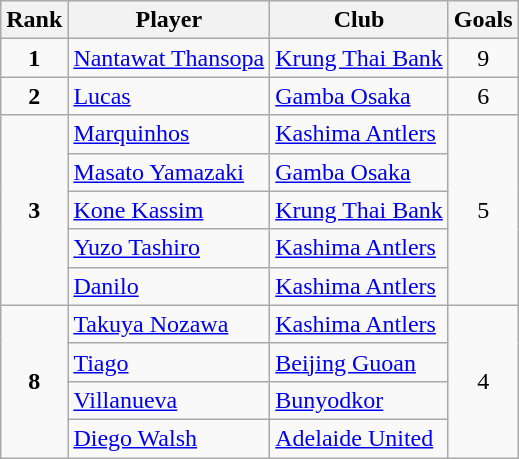<table class="wikitable">
<tr>
<th>Rank</th>
<th>Player</th>
<th>Club</th>
<th>Goals</th>
</tr>
<tr>
<td align=center><strong>1</strong></td>
<td> <a href='#'>Nantawat Thansopa</a></td>
<td> <a href='#'>Krung Thai Bank</a></td>
<td align=center>9</td>
</tr>
<tr>
<td align=center><strong>2</strong></td>
<td> <a href='#'>Lucas</a></td>
<td> <a href='#'>Gamba Osaka</a></td>
<td align=center>6</td>
</tr>
<tr>
<td rowspan="5" style="text-align:center;"><strong>3</strong></td>
<td> <a href='#'>Marquinhos</a></td>
<td> <a href='#'>Kashima Antlers</a></td>
<td rowspan="5" style="text-align:center;">5</td>
</tr>
<tr>
<td> <a href='#'>Masato Yamazaki</a></td>
<td> <a href='#'>Gamba Osaka</a></td>
</tr>
<tr>
<td> <a href='#'>Kone Kassim</a></td>
<td> <a href='#'>Krung Thai Bank</a></td>
</tr>
<tr>
<td> <a href='#'>Yuzo Tashiro</a></td>
<td> <a href='#'>Kashima Antlers</a></td>
</tr>
<tr>
<td> <a href='#'>Danilo</a></td>
<td> <a href='#'>Kashima Antlers</a></td>
</tr>
<tr>
<td rowspan="4" style="text-align:center;"><strong>8</strong></td>
<td> <a href='#'>Takuya Nozawa</a></td>
<td> <a href='#'>Kashima Antlers</a></td>
<td rowspan="4" style="text-align:center;">4</td>
</tr>
<tr>
<td> <a href='#'>Tiago</a></td>
<td> <a href='#'>Beijing Guoan</a></td>
</tr>
<tr>
<td> <a href='#'>Villanueva</a></td>
<td> <a href='#'>Bunyodkor</a></td>
</tr>
<tr>
<td> <a href='#'>Diego Walsh</a></td>
<td> <a href='#'>Adelaide United</a></td>
</tr>
</table>
